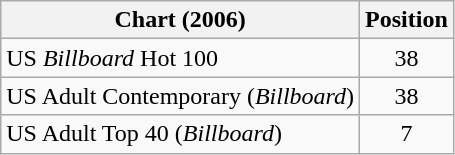<table class="wikitable sortable">
<tr>
<th scope="col">Chart (2006)</th>
<th scope="col">Position</th>
</tr>
<tr>
<td>US <em>Billboard</em> Hot 100</td>
<td style="text-align:center;">38</td>
</tr>
<tr>
<td>US Adult Contemporary (<em>Billboard</em>)</td>
<td style="text-align:center;">38</td>
</tr>
<tr>
<td>US Adult Top 40 (<em>Billboard</em>)</td>
<td style="text-align:center;">7</td>
</tr>
</table>
